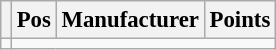<table class="wikitable" style="font-size: 95%;">
<tr>
<th></th>
<th>Pos</th>
<th>Manufacturer</th>
<th>Points</th>
</tr>
<tr>
<td align="left"></td>
</tr>
</table>
